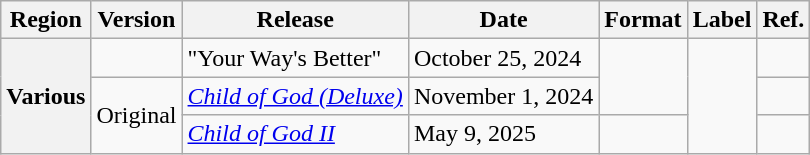<table class="wikitable plainrowheaders">
<tr>
<th scope="col">Region</th>
<th scope="col">Version</th>
<th>Release</th>
<th scope="col">Date</th>
<th scope="col">Format</th>
<th scope="col">Label</th>
<th scope="col">Ref.</th>
</tr>
<tr>
<th rowspan="3" scope="row">Various</th>
<td></td>
<td>"Your Way's Better"</td>
<td>October 25, 2024</td>
<td rowspan="2"></td>
<td rowspan="3"></td>
<td></td>
</tr>
<tr>
<td rowspan="2">Original</td>
<td><em><a href='#'>Child of God (Deluxe)</a></em></td>
<td>November 1, 2024</td>
<td></td>
</tr>
<tr>
<td><em><a href='#'>Child of God II</a></em></td>
<td>May 9, 2025</td>
<td></td>
<td></td>
</tr>
</table>
